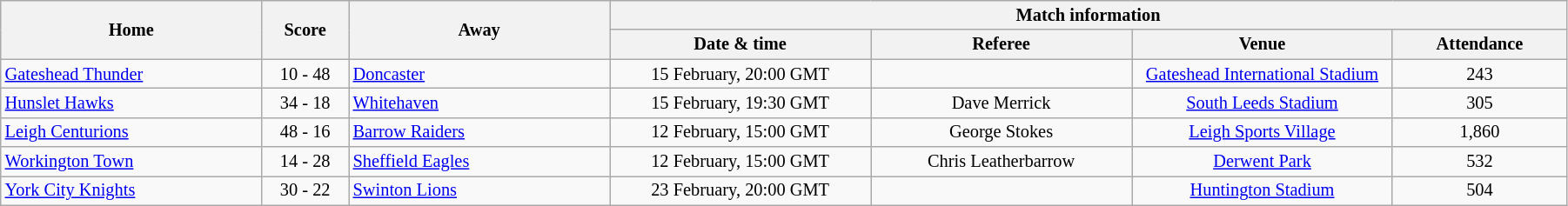<table class="wikitable" style="text-align: center; font-size:85%;"  cellpadding=3 cellspacing=0 width=95%>
<tr>
<th rowspan=2 width=15%>Home</th>
<th rowspan=2 width=5%>Score</th>
<th rowspan=2 width=15%>Away</th>
<th colspan=4>Match information</th>
</tr>
<tr>
<th width=15%>Date & time</th>
<th width=15%>Referee</th>
<th width=15%>Venue</th>
<th width=10%>Attendance</th>
</tr>
<tr>
<td align=left> <a href='#'>Gateshead Thunder</a></td>
<td>10 - 48</td>
<td align=left> <a href='#'>Doncaster</a></td>
<td>15 February, 20:00 GMT</td>
<td></td>
<td><a href='#'>Gateshead International Stadium</a></td>
<td>243</td>
</tr>
<tr>
<td align=left> <a href='#'>Hunslet Hawks</a></td>
<td>34 - 18</td>
<td align=left> <a href='#'>Whitehaven</a></td>
<td>15 February, 19:30 GMT</td>
<td>Dave Merrick</td>
<td><a href='#'>South Leeds Stadium</a></td>
<td>305</td>
</tr>
<tr>
<td align=left> <a href='#'>Leigh Centurions</a></td>
<td>48 - 16</td>
<td align=left> <a href='#'>Barrow Raiders</a></td>
<td>12 February, 15:00 GMT</td>
<td>George Stokes</td>
<td><a href='#'>Leigh Sports Village</a></td>
<td>1,860</td>
</tr>
<tr>
<td align=left> <a href='#'>Workington Town</a></td>
<td>14 - 28</td>
<td align=left> <a href='#'>Sheffield Eagles</a></td>
<td>12 February, 15:00 GMT</td>
<td>Chris Leatherbarrow</td>
<td><a href='#'>Derwent Park</a></td>
<td>532</td>
</tr>
<tr>
<td align=left> <a href='#'>York City Knights</a></td>
<td>30 - 22</td>
<td align=left> <a href='#'>Swinton Lions</a></td>
<td>23 February, 20:00 GMT</td>
<td></td>
<td><a href='#'>Huntington Stadium</a></td>
<td>504</td>
</tr>
</table>
